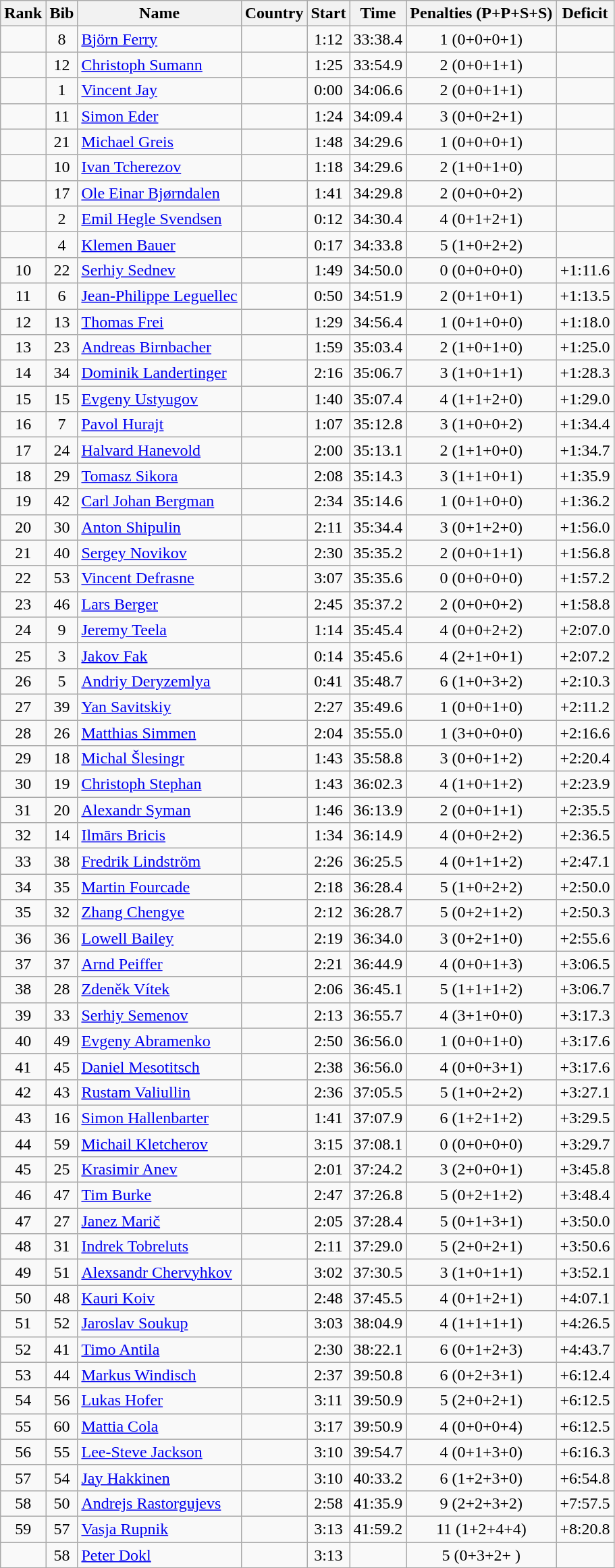<table class="wikitable sortable" style="text-align:center">
<tr>
<th>Rank</th>
<th>Bib</th>
<th>Name</th>
<th>Country</th>
<th>Start</th>
<th>Time</th>
<th data-sort-type=number>Penalties  (P+P+S+S)</th>
<th>Deficit</th>
</tr>
<tr>
<td></td>
<td>8</td>
<td align=left><a href='#'>Björn Ferry</a></td>
<td align=left></td>
<td>1:12</td>
<td>33:38.4</td>
<td>1 (0+0+0+1)</td>
<td></td>
</tr>
<tr>
<td></td>
<td>12</td>
<td align=left><a href='#'>Christoph Sumann</a></td>
<td align=left></td>
<td>1:25</td>
<td>33:54.9</td>
<td>2 (0+0+1+1)</td>
<td></td>
</tr>
<tr>
<td></td>
<td>1</td>
<td align=left><a href='#'>Vincent Jay</a></td>
<td align=left></td>
<td>0:00</td>
<td>34:06.6</td>
<td>2 (0+0+1+1)</td>
<td></td>
</tr>
<tr>
<td></td>
<td>11</td>
<td align=left><a href='#'>Simon Eder</a></td>
<td align=left></td>
<td>1:24</td>
<td>34:09.4</td>
<td>3 (0+0+2+1)</td>
<td></td>
</tr>
<tr>
<td></td>
<td>21</td>
<td align=left><a href='#'>Michael Greis</a></td>
<td align=left></td>
<td>1:48</td>
<td>34:29.6</td>
<td>1 (0+0+0+1)</td>
<td></td>
</tr>
<tr>
<td></td>
<td>10</td>
<td align=left><a href='#'>Ivan Tcherezov</a></td>
<td align=left></td>
<td>1:18</td>
<td>34:29.6</td>
<td>2 (1+0+1+0)</td>
<td></td>
</tr>
<tr>
<td></td>
<td>17</td>
<td align=left><a href='#'>Ole Einar Bjørndalen</a></td>
<td align=left></td>
<td>1:41</td>
<td>34:29.8</td>
<td>2 (0+0+0+2)</td>
<td></td>
</tr>
<tr>
<td></td>
<td>2</td>
<td align=left><a href='#'>Emil Hegle Svendsen</a></td>
<td align=left></td>
<td>0:12</td>
<td>34:30.4</td>
<td>4 (0+1+2+1)</td>
<td></td>
</tr>
<tr>
<td></td>
<td>4</td>
<td align=left><a href='#'>Klemen Bauer</a></td>
<td align=left></td>
<td>0:17</td>
<td>34:33.8</td>
<td>5 (1+0+2+2)</td>
<td></td>
</tr>
<tr>
<td>10</td>
<td>22</td>
<td align=left><a href='#'>Serhiy Sednev</a></td>
<td align=left></td>
<td>1:49</td>
<td>34:50.0</td>
<td>0 (0+0+0+0)</td>
<td>+1:11.6</td>
</tr>
<tr>
<td>11</td>
<td>6</td>
<td align=left><a href='#'>Jean-Philippe Leguellec</a></td>
<td align=left></td>
<td>0:50</td>
<td>34:51.9</td>
<td>2 (0+1+0+1)</td>
<td>+1:13.5</td>
</tr>
<tr>
<td>12</td>
<td>13</td>
<td align=left><a href='#'>Thomas Frei</a></td>
<td align=left></td>
<td>1:29</td>
<td>34:56.4</td>
<td>1 (0+1+0+0)</td>
<td>+1:18.0</td>
</tr>
<tr>
<td>13</td>
<td>23</td>
<td align=left><a href='#'>Andreas Birnbacher</a></td>
<td align=left></td>
<td>1:59</td>
<td>35:03.4</td>
<td>2 (1+0+1+0)</td>
<td>+1:25.0</td>
</tr>
<tr>
<td>14</td>
<td>34</td>
<td align=left><a href='#'>Dominik Landertinger</a></td>
<td align=left></td>
<td>2:16</td>
<td>35:06.7</td>
<td>3 (1+0+1+1)</td>
<td>+1:28.3</td>
</tr>
<tr>
<td>15</td>
<td>15</td>
<td align=left><a href='#'>Evgeny Ustyugov</a></td>
<td align=left></td>
<td>1:40</td>
<td>35:07.4</td>
<td>4 (1+1+2+0)</td>
<td>+1:29.0</td>
</tr>
<tr>
<td>16</td>
<td>7</td>
<td align=left><a href='#'>Pavol Hurajt</a></td>
<td align=left></td>
<td>1:07</td>
<td>35:12.8</td>
<td>3 (1+0+0+2)</td>
<td>+1:34.4</td>
</tr>
<tr>
<td>17</td>
<td>24</td>
<td align=left><a href='#'>Halvard Hanevold</a></td>
<td align=left></td>
<td>2:00</td>
<td>35:13.1</td>
<td>2 (1+1+0+0)</td>
<td>+1:34.7</td>
</tr>
<tr>
<td>18</td>
<td>29</td>
<td align=left><a href='#'>Tomasz Sikora</a></td>
<td align=left></td>
<td>2:08</td>
<td>35:14.3</td>
<td>3 (1+1+0+1)</td>
<td>+1:35.9</td>
</tr>
<tr>
<td>19</td>
<td>42</td>
<td align=left><a href='#'>Carl Johan Bergman</a></td>
<td align=left></td>
<td>2:34</td>
<td>35:14.6</td>
<td>1 (0+1+0+0)</td>
<td>+1:36.2</td>
</tr>
<tr>
<td>20</td>
<td>30</td>
<td align=left><a href='#'>Anton Shipulin</a></td>
<td align=left></td>
<td>2:11</td>
<td>35:34.4</td>
<td>3 (0+1+2+0)</td>
<td>+1:56.0</td>
</tr>
<tr>
<td>21</td>
<td>40</td>
<td align=left><a href='#'>Sergey Novikov</a></td>
<td align=left></td>
<td>2:30</td>
<td>35:35.2</td>
<td>2 (0+0+1+1)</td>
<td>+1:56.8</td>
</tr>
<tr>
<td>22</td>
<td>53</td>
<td align=left><a href='#'>Vincent Defrasne</a></td>
<td align=left></td>
<td>3:07</td>
<td>35:35.6</td>
<td>0 (0+0+0+0)</td>
<td>+1:57.2</td>
</tr>
<tr>
<td>23</td>
<td>46</td>
<td align=left><a href='#'>Lars Berger</a></td>
<td align=left></td>
<td>2:45</td>
<td>35:37.2</td>
<td>2 (0+0+0+2)</td>
<td>+1:58.8</td>
</tr>
<tr>
<td>24</td>
<td>9</td>
<td align=left><a href='#'>Jeremy Teela</a></td>
<td align=left></td>
<td>1:14</td>
<td>35:45.4</td>
<td>4 (0+0+2+2)</td>
<td>+2:07.0</td>
</tr>
<tr>
<td>25</td>
<td>3</td>
<td align=left><a href='#'>Jakov Fak</a></td>
<td align=left></td>
<td>0:14</td>
<td>35:45.6</td>
<td>4 (2+1+0+1)</td>
<td>+2:07.2</td>
</tr>
<tr>
<td>26</td>
<td>5</td>
<td align=left><a href='#'>Andriy Deryzemlya</a></td>
<td align=left></td>
<td>0:41</td>
<td>35:48.7</td>
<td>6 (1+0+3+2)</td>
<td>+2:10.3</td>
</tr>
<tr>
<td>27</td>
<td>39</td>
<td align=left><a href='#'>Yan Savitskiy</a></td>
<td align=left></td>
<td>2:27</td>
<td>35:49.6</td>
<td>1 (0+0+1+0)</td>
<td>+2:11.2</td>
</tr>
<tr>
<td>28</td>
<td>26</td>
<td align=left><a href='#'>Matthias Simmen</a></td>
<td align=left></td>
<td>2:04</td>
<td>35:55.0</td>
<td>1 (3+0+0+0)</td>
<td>+2:16.6</td>
</tr>
<tr>
<td>29</td>
<td>18</td>
<td align=left><a href='#'>Michal Šlesingr</a></td>
<td align=left></td>
<td>1:43</td>
<td>35:58.8</td>
<td>3 (0+0+1+2)</td>
<td>+2:20.4</td>
</tr>
<tr>
<td>30</td>
<td>19</td>
<td align=left><a href='#'>Christoph Stephan</a></td>
<td align=left></td>
<td>1:43</td>
<td>36:02.3</td>
<td>4 (1+0+1+2)</td>
<td>+2:23.9</td>
</tr>
<tr>
<td>31</td>
<td>20</td>
<td align=left><a href='#'>Alexandr Syman</a></td>
<td align=left></td>
<td>1:46</td>
<td>36:13.9</td>
<td>2 (0+0+1+1)</td>
<td>+2:35.5</td>
</tr>
<tr>
<td>32</td>
<td>14</td>
<td align=left><a href='#'>Ilmārs Bricis</a></td>
<td align=left></td>
<td>1:34</td>
<td>36:14.9</td>
<td>4 (0+0+2+2)</td>
<td>+2:36.5</td>
</tr>
<tr>
<td>33</td>
<td>38</td>
<td align=left><a href='#'>Fredrik Lindström</a></td>
<td align=left></td>
<td>2:26</td>
<td>36:25.5</td>
<td>4 (0+1+1+2)</td>
<td>+2:47.1</td>
</tr>
<tr>
<td>34</td>
<td>35</td>
<td align=left><a href='#'>Martin Fourcade</a></td>
<td align=left></td>
<td>2:18</td>
<td>36:28.4</td>
<td>5 (1+0+2+2)</td>
<td>+2:50.0</td>
</tr>
<tr>
<td>35</td>
<td>32</td>
<td align=left><a href='#'>Zhang Chengye</a></td>
<td align=left></td>
<td>2:12</td>
<td>36:28.7</td>
<td>5 (0+2+1+2)</td>
<td>+2:50.3</td>
</tr>
<tr>
<td>36</td>
<td>36</td>
<td align=left><a href='#'>Lowell Bailey</a></td>
<td align=left></td>
<td>2:19</td>
<td>36:34.0</td>
<td>3 (0+2+1+0)</td>
<td>+2:55.6</td>
</tr>
<tr>
<td>37</td>
<td>37</td>
<td align=left><a href='#'>Arnd Peiffer</a></td>
<td align=left></td>
<td>2:21</td>
<td>36:44.9</td>
<td>4 (0+0+1+3)</td>
<td>+3:06.5</td>
</tr>
<tr>
<td>38</td>
<td>28</td>
<td align=left><a href='#'>Zdeněk Vítek</a></td>
<td align=left></td>
<td>2:06</td>
<td>36:45.1</td>
<td>5 (1+1+1+2)</td>
<td>+3:06.7</td>
</tr>
<tr>
<td>39</td>
<td>33</td>
<td align=left><a href='#'>Serhiy Semenov</a></td>
<td align=left></td>
<td>2:13</td>
<td>36:55.7</td>
<td>4 (3+1+0+0)</td>
<td>+3:17.3</td>
</tr>
<tr>
<td>40</td>
<td>49</td>
<td align=left><a href='#'>Evgeny Abramenko</a></td>
<td align=left></td>
<td>2:50</td>
<td>36:56.0</td>
<td>1 (0+0+1+0)</td>
<td>+3:17.6</td>
</tr>
<tr>
<td>41</td>
<td>45</td>
<td align=left><a href='#'>Daniel Mesotitsch</a></td>
<td align=left></td>
<td>2:38</td>
<td>36:56.0</td>
<td>4 (0+0+3+1)</td>
<td>+3:17.6</td>
</tr>
<tr>
<td>42</td>
<td>43</td>
<td align=left><a href='#'>Rustam Valiullin</a></td>
<td align=left></td>
<td>2:36</td>
<td>37:05.5</td>
<td>5 (1+0+2+2)</td>
<td>+3:27.1</td>
</tr>
<tr>
<td>43</td>
<td>16</td>
<td align=left><a href='#'>Simon Hallenbarter</a></td>
<td align=left></td>
<td>1:41</td>
<td>37:07.9</td>
<td>6 (1+2+1+2)</td>
<td>+3:29.5</td>
</tr>
<tr>
<td>44</td>
<td>59</td>
<td align=left><a href='#'>Michail Kletcherov</a></td>
<td align=left></td>
<td>3:15</td>
<td>37:08.1</td>
<td>0 (0+0+0+0)</td>
<td>+3:29.7</td>
</tr>
<tr>
<td>45</td>
<td>25</td>
<td align=left><a href='#'>Krasimir Anev</a></td>
<td align=left></td>
<td>2:01</td>
<td>37:24.2</td>
<td>3 (2+0+0+1)</td>
<td>+3:45.8</td>
</tr>
<tr>
<td>46</td>
<td>47</td>
<td align=left><a href='#'>Tim Burke</a></td>
<td align=left></td>
<td>2:47</td>
<td>37:26.8</td>
<td>5 (0+2+1+2)</td>
<td>+3:48.4</td>
</tr>
<tr>
<td>47</td>
<td>27</td>
<td align=left><a href='#'>Janez Marič</a></td>
<td align=left></td>
<td>2:05</td>
<td>37:28.4</td>
<td>5 (0+1+3+1)</td>
<td>+3:50.0</td>
</tr>
<tr>
<td>48</td>
<td>31</td>
<td align=left><a href='#'>Indrek Tobreluts</a></td>
<td align=left></td>
<td>2:11</td>
<td>37:29.0</td>
<td>5 (2+0+2+1)</td>
<td>+3:50.6</td>
</tr>
<tr>
<td>49</td>
<td>51</td>
<td align=left><a href='#'>Alexsandr Chervyhkov</a></td>
<td align=left></td>
<td>3:02</td>
<td>37:30.5</td>
<td>3 (1+0+1+1)</td>
<td>+3:52.1</td>
</tr>
<tr>
<td>50</td>
<td>48</td>
<td align=left><a href='#'>Kauri Koiv</a></td>
<td align=left></td>
<td>2:48</td>
<td>37:45.5</td>
<td>4 (0+1+2+1)</td>
<td>+4:07.1</td>
</tr>
<tr>
<td>51</td>
<td>52</td>
<td align=left><a href='#'>Jaroslav Soukup</a></td>
<td align=left></td>
<td>3:03</td>
<td>38:04.9</td>
<td>4 (1+1+1+1)</td>
<td>+4:26.5</td>
</tr>
<tr>
<td>52</td>
<td>41</td>
<td align=left><a href='#'>Timo Antila</a></td>
<td align=left></td>
<td>2:30</td>
<td>38:22.1</td>
<td>6 (0+1+2+3)</td>
<td>+4:43.7</td>
</tr>
<tr>
<td>53</td>
<td>44</td>
<td align=left><a href='#'>Markus Windisch</a></td>
<td align=left></td>
<td>2:37</td>
<td>39:50.8</td>
<td>6 (0+2+3+1)</td>
<td>+6:12.4</td>
</tr>
<tr>
<td>54</td>
<td>56</td>
<td align=left><a href='#'>Lukas Hofer</a></td>
<td align=left></td>
<td>3:11</td>
<td>39:50.9</td>
<td>5 (2+0+2+1)</td>
<td>+6:12.5</td>
</tr>
<tr>
<td>55</td>
<td>60</td>
<td align=left><a href='#'>Mattia Cola</a></td>
<td align=left></td>
<td>3:17</td>
<td>39:50.9</td>
<td>4 (0+0+0+4)</td>
<td>+6:12.5</td>
</tr>
<tr>
<td>56</td>
<td>55</td>
<td align=left><a href='#'>Lee-Steve Jackson</a></td>
<td align=left></td>
<td>3:10</td>
<td>39:54.7</td>
<td>4 (0+1+3+0)</td>
<td>+6:16.3</td>
</tr>
<tr>
<td>57</td>
<td>54</td>
<td align=left><a href='#'>Jay Hakkinen</a></td>
<td align=left></td>
<td>3:10</td>
<td>40:33.2</td>
<td>6 (1+2+3+0)</td>
<td>+6:54.8</td>
</tr>
<tr>
<td>58</td>
<td>50</td>
<td align=left><a href='#'>Andrejs Rastorgujevs</a></td>
<td align=left></td>
<td>2:58</td>
<td>41:35.9</td>
<td>9 (2+2+3+2)</td>
<td>+7:57.5</td>
</tr>
<tr>
<td>59</td>
<td>57</td>
<td align=left><a href='#'>Vasja Rupnik</a></td>
<td align=left></td>
<td>3:13</td>
<td>41:59.2</td>
<td>11 (1+2+4+4)</td>
<td>+8:20.8</td>
</tr>
<tr>
<td></td>
<td>58</td>
<td align=left><a href='#'>Peter Dokl</a></td>
<td align=left></td>
<td>3:13</td>
<td></td>
<td>5 (0+3+2+ )</td>
<td></td>
</tr>
</table>
